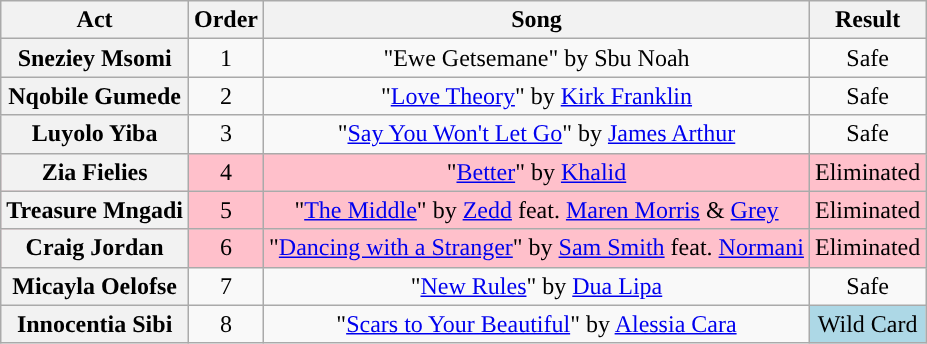<table class="wikitable plainrowheaders" style="text-align:center;">
<tr>
<th scope="col">Act</th>
<th scope="col">Order</th>
<th scope="cool">Song</th>
<th scope="col">Result</th>
</tr>
<tr>
<th scope=row>Sneziey Msomi</th>
<td>1</td>
<td>"Ewe Getsemane" by Sbu Noah</td>
<td>Safe</td>
</tr>
<tr>
<th scope=row>Nqobile Gumede</th>
<td>2</td>
<td>"<a href='#'>Love Theory</a>" by <a href='#'>Kirk Franklin</a></td>
<td>Safe</td>
</tr>
<tr>
<th scope=row>Luyolo Yiba</th>
<td>3</td>
<td>"<a href='#'>Say You Won't Let Go</a>" by <a href='#'>James Arthur</a></td>
<td>Safe</td>
</tr>
<tr style="background:pink;">
<th scope=row>Zia Fielies</th>
<td>4</td>
<td>"<a href='#'>Better</a>" by <a href='#'>Khalid</a></td>
<td>Eliminated</td>
</tr>
<tr style="background:pink;">
<th scope=row>Treasure Mngadi</th>
<td>5</td>
<td>"<a href='#'>The Middle</a>" by <a href='#'>Zedd</a> feat. <a href='#'>Maren Morris</a> & <a href='#'>Grey</a></td>
<td>Eliminated</td>
</tr>
<tr style="background:pink;">
<th scope=row>Craig Jordan</th>
<td>6</td>
<td>"<a href='#'>Dancing with a Stranger</a>" by <a href='#'>Sam Smith</a> feat. <a href='#'>Normani</a></td>
<td>Eliminated</td>
</tr>
<tr>
<th scope=row>Micayla Oelofse</th>
<td>7</td>
<td>"<a href='#'>New Rules</a>" by <a href='#'>Dua Lipa</a></td>
<td>Safe</td>
</tr>
<tr>
<th scope=row>Innocentia Sibi</th>
<td>8</td>
<td>"<a href='#'>Scars to Your Beautiful</a>" by <a href='#'>Alessia Cara</a></td>
<td style="background: #add8e6">Wild Card</td>
</tr>
</table>
